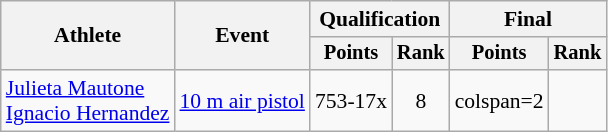<table class=wikitable style=font-size:90%;text-align:center>
<tr>
<th rowspan=2>Athlete</th>
<th rowspan=2>Event</th>
<th colspan=2>Qualification</th>
<th colspan=2>Final</th>
</tr>
<tr style=font-size:95%>
<th>Points</th>
<th>Rank</th>
<th>Points</th>
<th>Rank</th>
</tr>
<tr>
<td align=left><a href='#'>Julieta Mautone</a><br><a href='#'>Ignacio Hernandez</a></td>
<td align=left rowspan=2><a href='#'>10 m air pistol</a></td>
<td>753-17x</td>
<td>8</td>
<td>colspan=2 </td>
</tr>
</table>
